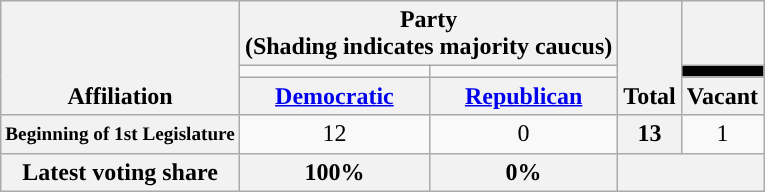<table class=wikitable style="text-align:center">
<tr style="vertical-align:bottom;">
<th rowspan=3>Affiliation</th>
<th colspan=2>Party <div>(Shading indicates majority caucus)</div></th>
<th rowspan=3>Total</th>
<th></th>
</tr>
<tr -style="height:5px">
<td style="background-color:"></td>
<td style="background-color:"></td>
<td style="background-color:black"></td>
</tr>
<tr>
<th><a href='#'>Democratic</a></th>
<th><a href='#'>Republican</a></th>
<th>Vacant</th>
</tr>
<tr>
<th nowrap style="font-size:80%">Beginning of 1st Legislature</th>
<td>12</td>
<td>0</td>
<th>13</th>
<td>1</td>
</tr>
<tr>
<th>Latest voting share</th>
<th>100%</th>
<th>0%</th>
<th colspan=2></th>
</tr>
</table>
